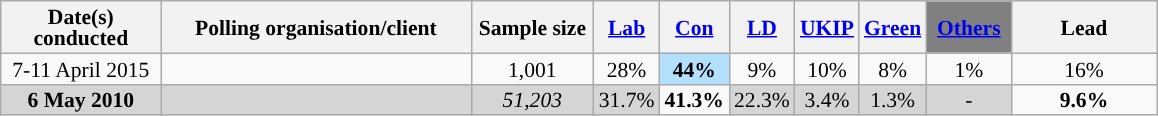<table class="wikitable sortable" style="text-align:center;font-size:90%;line-height:14px">
<tr>
<th ! style="width:100px;">Date(s)<br>conducted</th>
<th style="width:200px;">Polling organisation/client</th>
<th class="unsortable" style="width:75px;">Sample size</th>
<th class="unsortable" style="background:"><a href='#'><span>Lab</span></a></th>
<th class="unsortable" style="background:"><a href='#'><span>Con</span></a></th>
<th class="unsortable" style="background:"><a href='#'><span>LD</span></a></th>
<th class="unsortable" style="background:"><a href='#'><span>UKIP</span></a></th>
<th class="unsortable" style="background:"><a href='#'><span>Green</span></a></th>
<th class="unsortable" style="background:gray; width:50px;"><a href='#'><span>Others</span></a></th>
<th class="unsortable" style="width:90px;">Lead</th>
</tr>
<tr>
<td>7-11 April 2015</td>
<td> </td>
<td>1,001</td>
<td>28%</td>
<td style="background:#B3E0FF"><strong>44%</strong></td>
<td>9%</td>
<td>10%</td>
<td>8%</td>
<td>1%</td>
<td style="background:">16%</td>
</tr>
<tr>
<td style="background:#D5D5D5"><strong>6 May 2010</strong></td>
<td style="background:#D5D5D5"></td>
<td style="background:#D5D5D5"><em>51,203</em></td>
<td style="background:#D5D5D5">31.7%</td>
<td style="background:"><strong>41.3%</strong></td>
<td style="background:#d5d5d5; color:Black;">22.3%</td>
<td style="background:#D5D5D5">3.4%</td>
<td style="background:#D5D5D5">1.3%</td>
<td style="background:#D5D5D5">-</td>
<td style="background:"><strong>9.6% </strong></td>
</tr>
</table>
